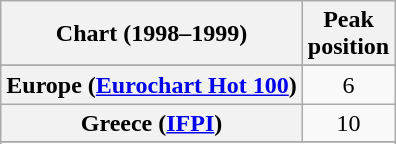<table class="wikitable sortable plainrowheaders" style="text-align:center">
<tr>
<th>Chart (1998–1999)</th>
<th>Peak<br>position</th>
</tr>
<tr>
</tr>
<tr>
</tr>
<tr>
</tr>
<tr>
<th scope="row">Europe (<a href='#'>Eurochart Hot 100</a>)</th>
<td>6</td>
</tr>
<tr>
<th scope="row">Greece (<a href='#'>IFPI</a>)</th>
<td>10</td>
</tr>
<tr>
</tr>
<tr>
</tr>
<tr>
</tr>
<tr>
</tr>
<tr>
</tr>
<tr>
</tr>
<tr>
</tr>
<tr>
</tr>
</table>
